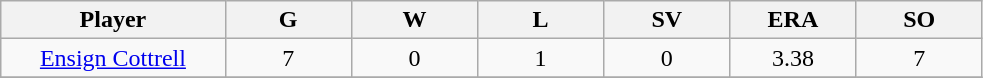<table class="wikitable sortable">
<tr>
<th bgcolor="#DDDDFF" width="16%">Player</th>
<th bgcolor="#DDDDFF" width="9%">G</th>
<th bgcolor="#DDDDFF" width="9%">W</th>
<th bgcolor="#DDDDFF" width="9%">L</th>
<th bgcolor="#DDDDFF" width="9%">SV</th>
<th bgcolor="#DDDDFF" width="9%">ERA</th>
<th bgcolor="#DDDDFF" width="9%">SO</th>
</tr>
<tr align="center">
<td><a href='#'>Ensign Cottrell</a></td>
<td>7</td>
<td>0</td>
<td>1</td>
<td>0</td>
<td>3.38</td>
<td>7</td>
</tr>
<tr align="center">
</tr>
</table>
